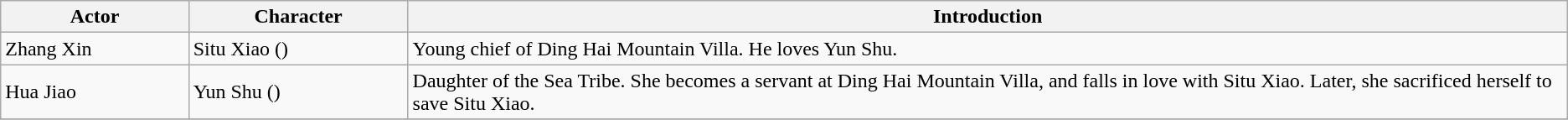<table class="wikitable">
<tr>
<th style="width:12%">Actor</th>
<th style="width:14%">Character</th>
<th>Introduction</th>
</tr>
<tr>
<td>Zhang Xin</td>
<td>Situ Xiao ()</td>
<td>Young chief of Ding Hai Mountain Villa. He loves Yun Shu.</td>
</tr>
<tr>
<td>Hua Jiao</td>
<td>Yun Shu ()</td>
<td>Daughter of the Sea Tribe. She becomes a servant at Ding Hai Mountain Villa, and falls in love with Situ Xiao. Later, she sacrificed herself to save Situ Xiao.</td>
</tr>
<tr>
</tr>
</table>
